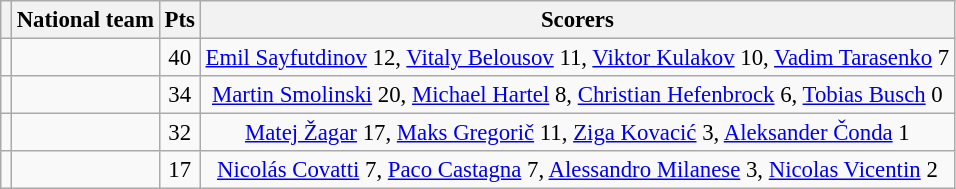<table class=wikitable style="font-size: 95%">
<tr>
<th></th>
<th>National team</th>
<th>Pts</th>
<th>Scorers</th>
</tr>
<tr align=center >
<td></td>
<td align=left></td>
<td>40</td>
<td><a href='#'>Emil Sayfutdinov</a> 12, <a href='#'>Vitaly Belousov</a> 11, <a href='#'>Viktor Kulakov</a> 10, <a href='#'>Vadim Tarasenko</a> 7</td>
</tr>
<tr align=center>
<td></td>
<td align=left></td>
<td>34</td>
<td><a href='#'>Martin Smolinski</a> 20, <a href='#'>Michael Hartel</a> 8, <a href='#'>Christian Hefenbrock</a> 6, <a href='#'>Tobias Busch</a> 0</td>
</tr>
<tr align=center>
<td></td>
<td align=left></td>
<td>32</td>
<td><a href='#'>Matej Žagar</a> 17, <a href='#'>Maks Gregorič</a> 11, <a href='#'>Ziga Kovacić</a> 3, <a href='#'>Aleksander Čonda</a> 1</td>
</tr>
<tr align=center>
<td></td>
<td align=left></td>
<td>17</td>
<td><a href='#'>Nicolás Covatti</a> 7, <a href='#'>Paco Castagna</a> 7, <a href='#'>Alessandro Milanese</a> 3, <a href='#'>Nicolas Vicentin</a> 2</td>
</tr>
</table>
